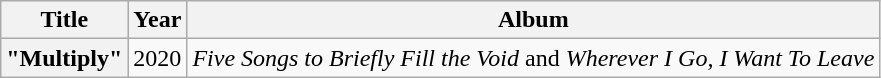<table class="wikitable plainrowheaders" style="text-align:center;">
<tr>
<th>Title</th>
<th>Year</th>
<th>Album</th>
</tr>
<tr>
<th scope="row">"Multiply"<br></th>
<td>2020</td>
<td><em>Five Songs to Briefly Fill the Void</em> and <em>Wherever I Go, I Want To Leave</em></td>
</tr>
</table>
